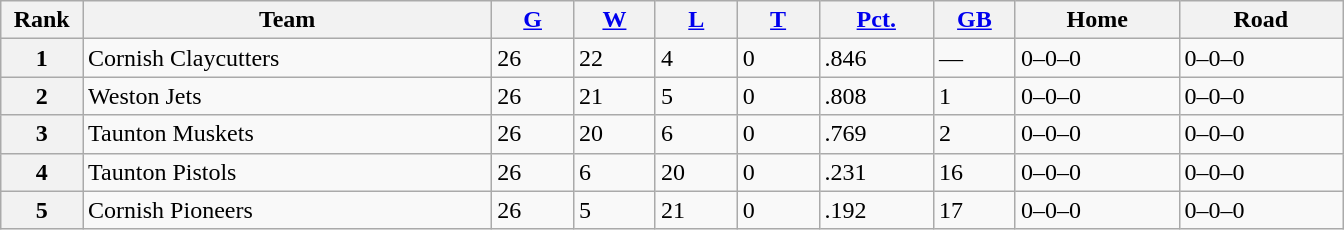<table class="wikitable">
<tr>
<th scope="col" width="5%">Rank</th>
<th scope="col" width="25%">Team</th>
<th scope="col" width="5%"><a href='#'>G</a></th>
<th scope="col" width="5%"><a href='#'>W</a></th>
<th scope="col" width="5%"><a href='#'>L</a></th>
<th scope="col" width="5%"><a href='#'>T</a></th>
<th scope="col" width="7%"><a href='#'>Pct.</a></th>
<th scope="col" width="5%"><a href='#'>GB</a></th>
<th scope="col" width="10%">Home</th>
<th scope="col" width="10%">Road</th>
</tr>
<tr>
<th>1</th>
<td style="text-align:left;">Cornish Claycutters</td>
<td>26</td>
<td>22</td>
<td>4</td>
<td>0</td>
<td>.846</td>
<td>—</td>
<td>0–0–0</td>
<td>0–0–0</td>
</tr>
<tr>
<th>2</th>
<td style="text-align:left;">Weston Jets</td>
<td>26</td>
<td>21</td>
<td>5</td>
<td>0</td>
<td>.808</td>
<td>1</td>
<td>0–0–0</td>
<td>0–0–0</td>
</tr>
<tr>
<th>3</th>
<td style="text-align:left;">Taunton Muskets</td>
<td>26</td>
<td>20</td>
<td>6</td>
<td>0</td>
<td>.769</td>
<td>2</td>
<td>0–0–0</td>
<td>0–0–0</td>
</tr>
<tr>
<th>4</th>
<td style="text-align:left;">Taunton Pistols</td>
<td>26</td>
<td>6</td>
<td>20</td>
<td>0</td>
<td>.231</td>
<td>16</td>
<td>0–0–0</td>
<td>0–0–0</td>
</tr>
<tr>
<th>5</th>
<td style="text-align:left;">Cornish Pioneers</td>
<td>26</td>
<td>5</td>
<td>21</td>
<td>0</td>
<td>.192</td>
<td>17</td>
<td>0–0–0</td>
<td>0–0–0</td>
</tr>
</table>
